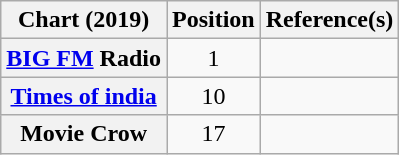<table class="wikitable" style="text-align:center">
<tr>
<th scope="col">Chart (2019)</th>
<th scope="col">Position</th>
<th>Reference(s)</th>
</tr>
<tr>
<th scope="row"><a href='#'>BIG FM</a> Radio</th>
<td>1</td>
<td></td>
</tr>
<tr>
<th><a href='#'>Times of india</a></th>
<td>10</td>
<td></td>
</tr>
<tr>
<th>Movie Crow</th>
<td>17</td>
<td></td>
</tr>
</table>
